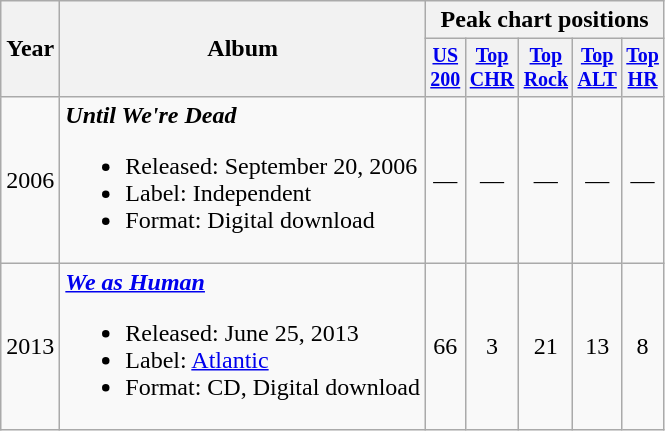<table class="wikitable" style="text-align:center;">
<tr>
<th rowspan="2">Year</th>
<th rowspan="2">Album</th>
<th colspan="5">Peak chart positions</th>
</tr>
<tr style="font-size:smaller;">
<th style="width:20px;"><a href='#'>US<br>200</a></th>
<th style="width:20px;"><a href='#'>Top<br>CHR</a></th>
<th style="width:20px;"><a href='#'>Top<br>Rock</a></th>
<th style="width:20px;"><a href='#'>Top<br>ALT</a></th>
<th style="width:20px;"><a href='#'>Top<br>HR</a></th>
</tr>
<tr>
<td>2006</td>
<td style="text-align:left;"><strong><em>Until We're Dead</em></strong><br><ul><li>Released: September 20, 2006</li><li>Label: Independent</li><li>Format: Digital download</li></ul></td>
<td>—</td>
<td>—</td>
<td>—</td>
<td>—</td>
<td>—</td>
</tr>
<tr>
<td>2013</td>
<td style="text-align:left;"><strong><em><a href='#'>We as Human</a></em></strong><br><ul><li>Released: June 25, 2013</li><li>Label: <a href='#'>Atlantic</a></li><li>Format: CD, Digital download</li></ul></td>
<td>66</td>
<td>3</td>
<td>21</td>
<td>13</td>
<td>8</td>
</tr>
</table>
